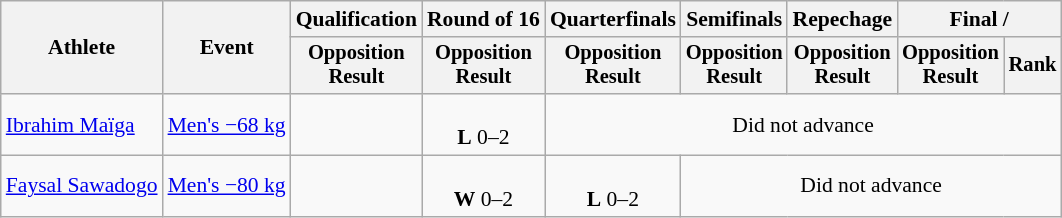<table class=wikitable style=font-size:90%;text-align:center>
<tr>
<th rowspan=2>Athlete</th>
<th rowspan=2>Event</th>
<th>Qualification</th>
<th>Round of 16</th>
<th>Quarterfinals</th>
<th>Semifinals</th>
<th>Repechage</th>
<th colspan=2>Final / </th>
</tr>
<tr style=font-size:95%>
<th>Opposition<br>Result</th>
<th>Opposition<br>Result</th>
<th>Opposition<br>Result</th>
<th>Opposition<br>Result</th>
<th>Opposition<br>Result</th>
<th>Opposition<br>Result</th>
<th>Rank</th>
</tr>
<tr align=center>
<td align=left><a href='#'>Ibrahim Maïga</a></td>
<td align=left><a href='#'>Men's −68 kg</a></td>
<td></td>
<td><br> <strong>L</strong> 0–2</td>
<td colspan=5>Did not advance</td>
</tr>
<tr align=center>
<td align=left><a href='#'>Faysal Sawadogo</a></td>
<td align=left><a href='#'>Men's −80 kg</a></td>
<td></td>
<td><br><strong>W</strong> 0–2</td>
<td><br> <strong>L</strong> 0–2</td>
<td colspan="4">Did not advance</td>
</tr>
</table>
